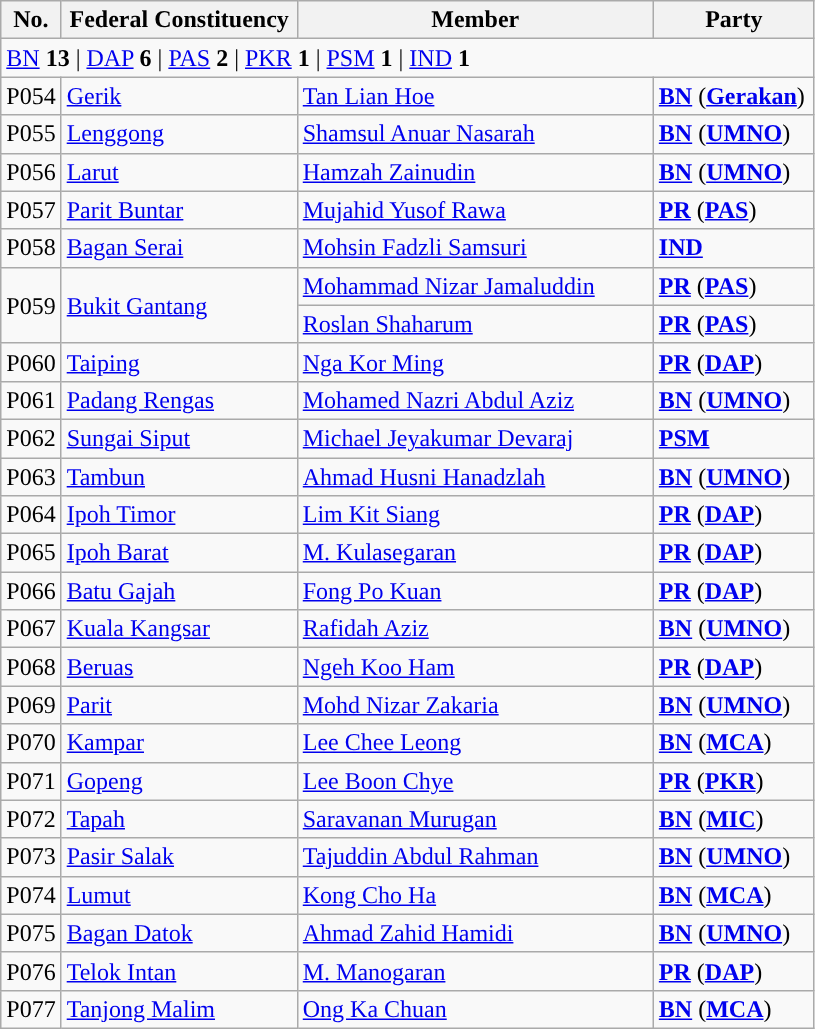<table class ="wikitable sortable">
<tr>
<th style="width:30px;">No.</th>
<th style="width:150px;">Federal Constituency</th>
<th style="width:230px;">Member</th>
<th style="width:100px;">Party</th>
</tr>
<tr>
<td colspan="4"><a href='#'>BN</a> <strong>13</strong> | <a href='#'>DAP</a> <strong>6</strong> | <a href='#'>PAS</a> <strong>2</strong> | <a href='#'>PKR</a> <strong>1</strong> | <a href='#'>PSM</a> <strong>1</strong> | <a href='#'>IND</a> <strong>1</strong></td>
</tr>
<tr>
<td>P054</td>
<td><a href='#'>Gerik</a></td>
<td><a href='#'>Tan Lian Hoe</a></td>
<td><strong><a href='#'>BN</a></strong> (<strong><a href='#'>Gerakan</a></strong>)</td>
</tr>
<tr>
<td>P055</td>
<td><a href='#'>Lenggong</a></td>
<td><a href='#'>Shamsul Anuar Nasarah</a></td>
<td><strong><a href='#'>BN</a></strong> (<strong><a href='#'>UMNO</a></strong>)</td>
</tr>
<tr>
<td>P056</td>
<td><a href='#'>Larut</a></td>
<td><a href='#'>Hamzah Zainudin</a></td>
<td><strong><a href='#'>BN</a></strong> (<strong><a href='#'>UMNO</a></strong>)</td>
</tr>
<tr>
<td>P057</td>
<td><a href='#'>Parit Buntar</a></td>
<td><a href='#'>Mujahid Yusof Rawa</a></td>
<td><strong><a href='#'>PR</a></strong> (<strong><a href='#'>PAS</a></strong>)</td>
</tr>
<tr>
<td>P058</td>
<td><a href='#'>Bagan Serai</a></td>
<td><a href='#'>Mohsin Fadzli Samsuri</a></td>
<td><strong><a href='#'>IND</a></strong></td>
</tr>
<tr>
<td rowspan="2">P059</td>
<td rowspan="2"><a href='#'>Bukit Gantang</a></td>
<td><a href='#'>Mohammad Nizar Jamaluddin</a>  </td>
<td><strong><a href='#'>PR</a></strong> (<strong><a href='#'>PAS</a></strong>)</td>
</tr>
<tr>
<td><a href='#'>Roslan Shaharum</a> </td>
<td><strong><a href='#'>PR</a></strong> (<strong><a href='#'>PAS</a></strong>)</td>
</tr>
<tr>
<td>P060</td>
<td><a href='#'>Taiping</a></td>
<td><a href='#'>Nga Kor Ming</a></td>
<td><strong><a href='#'>PR</a></strong> (<strong><a href='#'>DAP</a></strong>)</td>
</tr>
<tr>
<td>P061</td>
<td><a href='#'>Padang Rengas</a></td>
<td><a href='#'>Mohamed Nazri Abdul Aziz</a></td>
<td><strong><a href='#'>BN</a></strong> (<strong><a href='#'>UMNO</a></strong>)</td>
</tr>
<tr>
<td>P062</td>
<td><a href='#'>Sungai Siput</a></td>
<td><a href='#'>Michael Jeyakumar Devaraj</a></td>
<td><strong><a href='#'>PSM</a></strong></td>
</tr>
<tr>
<td>P063</td>
<td><a href='#'>Tambun</a></td>
<td><a href='#'>Ahmad Husni Hanadzlah</a></td>
<td><strong><a href='#'>BN</a></strong> (<strong><a href='#'>UMNO</a></strong>)</td>
</tr>
<tr>
<td>P064</td>
<td><a href='#'>Ipoh Timor</a></td>
<td><a href='#'>Lim Kit Siang</a></td>
<td><strong><a href='#'>PR</a></strong> (<strong><a href='#'>DAP</a></strong>)</td>
</tr>
<tr>
<td>P065</td>
<td><a href='#'>Ipoh Barat</a></td>
<td><a href='#'>M. Kulasegaran</a></td>
<td><strong><a href='#'>PR</a></strong> (<strong><a href='#'>DAP</a></strong>)</td>
</tr>
<tr>
<td>P066</td>
<td><a href='#'>Batu Gajah</a></td>
<td><a href='#'>Fong Po Kuan</a></td>
<td><strong><a href='#'>PR</a></strong> (<strong><a href='#'>DAP</a></strong>)</td>
</tr>
<tr>
<td>P067</td>
<td><a href='#'>Kuala Kangsar</a></td>
<td><a href='#'>Rafidah Aziz</a></td>
<td><strong><a href='#'>BN</a></strong> (<strong><a href='#'>UMNO</a></strong>)</td>
</tr>
<tr>
<td>P068</td>
<td><a href='#'>Beruas</a></td>
<td><a href='#'>Ngeh Koo Ham</a></td>
<td><strong><a href='#'>PR</a></strong> (<strong><a href='#'>DAP</a></strong>)</td>
</tr>
<tr>
<td>P069</td>
<td><a href='#'>Parit</a></td>
<td><a href='#'>Mohd Nizar Zakaria</a></td>
<td><strong><a href='#'>BN</a></strong> (<strong><a href='#'>UMNO</a></strong>)</td>
</tr>
<tr>
<td>P070</td>
<td><a href='#'>Kampar</a></td>
<td><a href='#'>Lee Chee Leong</a></td>
<td><strong><a href='#'>BN</a></strong> (<strong><a href='#'>MCA</a></strong>)</td>
</tr>
<tr>
<td>P071</td>
<td><a href='#'>Gopeng</a></td>
<td><a href='#'>Lee Boon Chye</a></td>
<td><strong><a href='#'>PR</a></strong> (<strong><a href='#'>PKR</a></strong>)</td>
</tr>
<tr>
<td>P072</td>
<td><a href='#'>Tapah</a></td>
<td><a href='#'>Saravanan Murugan</a></td>
<td><strong><a href='#'>BN</a></strong> (<strong><a href='#'>MIC</a></strong>)</td>
</tr>
<tr>
<td>P073</td>
<td><a href='#'>Pasir Salak</a></td>
<td><a href='#'>Tajuddin Abdul Rahman</a></td>
<td><strong><a href='#'>BN</a></strong> (<strong><a href='#'>UMNO</a></strong>)</td>
</tr>
<tr>
<td>P074</td>
<td><a href='#'>Lumut</a></td>
<td><a href='#'>Kong Cho Ha</a></td>
<td><strong><a href='#'>BN</a></strong> (<strong><a href='#'>MCA</a></strong>)</td>
</tr>
<tr>
<td>P075</td>
<td><a href='#'>Bagan Datok</a></td>
<td><a href='#'>Ahmad Zahid Hamidi</a></td>
<td><strong><a href='#'>BN</a></strong> (<strong><a href='#'>UMNO</a></strong>)</td>
</tr>
<tr>
<td>P076</td>
<td><a href='#'>Telok Intan</a></td>
<td><a href='#'>M. Manogaran</a></td>
<td><strong><a href='#'>PR</a></strong> (<strong><a href='#'>DAP</a></strong>)</td>
</tr>
<tr>
<td>P077</td>
<td><a href='#'>Tanjong Malim</a></td>
<td><a href='#'>Ong Ka Chuan</a></td>
<td><strong><a href='#'>BN</a></strong> (<strong><a href='#'>MCA</a></strong>)</td>
</tr>
</table>
